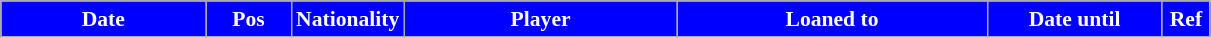<table class="wikitable"  style="text-align:center; font-size:90%; ">
<tr>
<th style="background:#0000FF;color:#FFFFFF;width:130px;">Date</th>
<th style="background:#0000FF;color:#FFFFFF;width:50px;">Pos</th>
<th style="background:#0000FF;color:#FFFFFF;width:50px;">Nationality</th>
<th style="background:#0000FF;color:#FFFFFF;width:175px;">Player</th>
<th style="background:#0000FF;color:#FFFFFF;width:200px;">Loaned to</th>
<th style="background:#0000FF;color:#FFFFFF;width:110px;">Date until</th>
<th style="background:#0000FF;color:#FFFFFF;width:25px;">Ref</th>
</tr>
</table>
